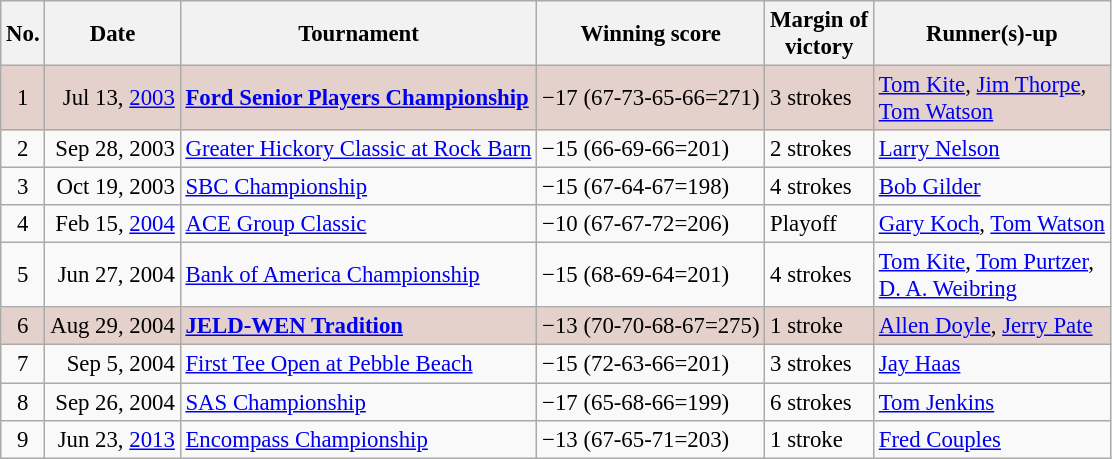<table class="wikitable" style="font-size:95%;">
<tr>
<th>No.</th>
<th>Date</th>
<th>Tournament</th>
<th>Winning score</th>
<th>Margin of<br>victory</th>
<th>Runner(s)-up</th>
</tr>
<tr style="background:#e5d1cb;">
<td align=center>1</td>
<td align=right>Jul 13, <a href='#'>2003</a></td>
<td><strong><a href='#'>Ford Senior Players Championship</a></strong></td>
<td>−17 (67-73-65-66=271)</td>
<td>3 strokes</td>
<td> <a href='#'>Tom Kite</a>,  <a href='#'>Jim Thorpe</a>,<br> <a href='#'>Tom Watson</a></td>
</tr>
<tr>
<td align=center>2</td>
<td align=right>Sep 28, 2003</td>
<td><a href='#'>Greater Hickory Classic at Rock Barn</a></td>
<td>−15 (66-69-66=201)</td>
<td>2 strokes</td>
<td> <a href='#'>Larry Nelson</a></td>
</tr>
<tr>
<td align=center>3</td>
<td align=right>Oct 19, 2003</td>
<td><a href='#'>SBC Championship</a></td>
<td>−15 (67-64-67=198)</td>
<td>4 strokes</td>
<td> <a href='#'>Bob Gilder</a></td>
</tr>
<tr>
<td align=center>4</td>
<td align=right>Feb 15, <a href='#'>2004</a></td>
<td><a href='#'>ACE Group Classic</a></td>
<td>−10 (67-67-72=206)</td>
<td>Playoff</td>
<td> <a href='#'>Gary Koch</a>,  <a href='#'>Tom Watson</a></td>
</tr>
<tr>
<td align=center>5</td>
<td align=right>Jun 27, 2004</td>
<td><a href='#'>Bank of America Championship</a></td>
<td>−15 (68-69-64=201)</td>
<td>4 strokes</td>
<td> <a href='#'>Tom Kite</a>,  <a href='#'>Tom Purtzer</a>,<br> <a href='#'>D. A. Weibring</a></td>
</tr>
<tr style="background:#e5d1cb;">
<td align=center>6</td>
<td align=right>Aug 29, 2004</td>
<td><strong><a href='#'>JELD-WEN Tradition</a></strong></td>
<td>−13 (70-70-68-67=275)</td>
<td>1 stroke</td>
<td> <a href='#'>Allen Doyle</a>,  <a href='#'>Jerry Pate</a></td>
</tr>
<tr>
<td align=center>7</td>
<td align=right>Sep 5, 2004</td>
<td><a href='#'>First Tee Open at Pebble Beach</a></td>
<td>−15 (72-63-66=201)</td>
<td>3 strokes</td>
<td> <a href='#'>Jay Haas</a></td>
</tr>
<tr>
<td align=center>8</td>
<td align=right>Sep 26, 2004</td>
<td><a href='#'>SAS Championship</a></td>
<td>−17 (65-68-66=199)</td>
<td>6 strokes</td>
<td> <a href='#'>Tom Jenkins</a></td>
</tr>
<tr>
<td align=center>9</td>
<td align=right>Jun 23, <a href='#'>2013</a></td>
<td><a href='#'>Encompass Championship</a></td>
<td>−13 (67-65-71=203)</td>
<td>1 stroke</td>
<td> <a href='#'>Fred Couples</a></td>
</tr>
</table>
